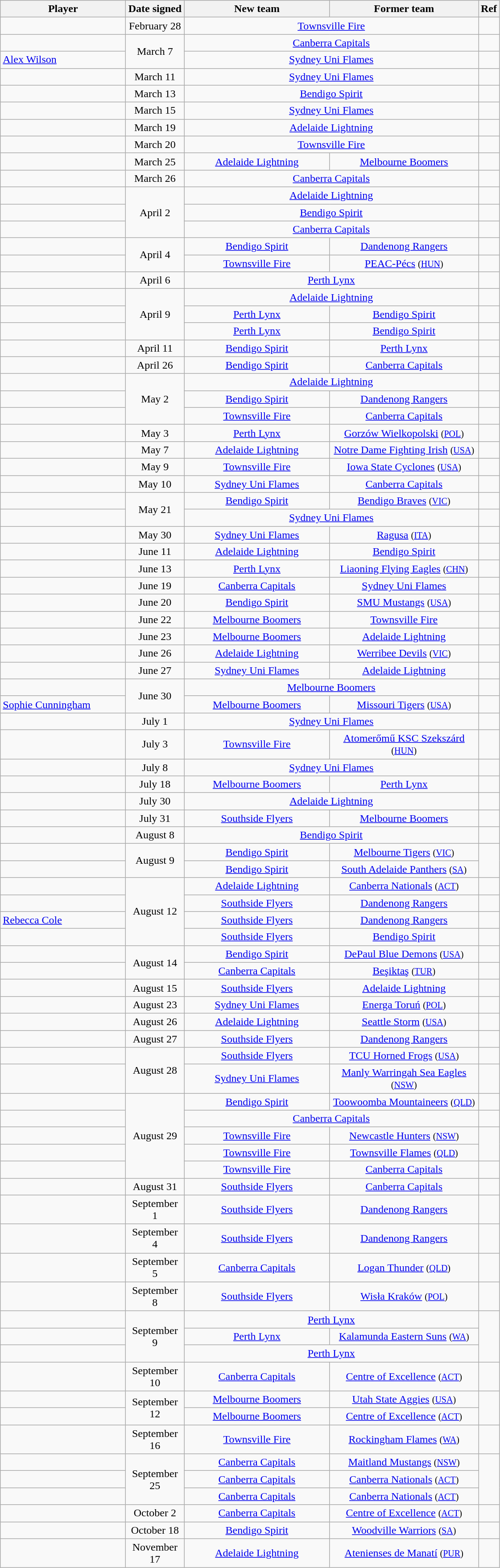<table class="wikitable sortable" style="text-align:center">
<tr>
<th style="width:180px">Player</th>
<th style="width:80px">Date signed</th>
<th style="width:210px">New team</th>
<th style="width:215px">Former team</th>
<th class="unsortable">Ref</th>
</tr>
<tr>
<td align="left"> </td>
<td align="center">February 28</td>
<td colspan="2" align="center"><a href='#'>Townsville Fire</a></td>
<td align="center"></td>
</tr>
<tr>
<td align="left"> </td>
<td rowspan="2" align="center">March 7</td>
<td colspan="2" align="center"><a href='#'>Canberra Capitals</a></td>
<td align="center"></td>
</tr>
<tr>
<td align="left"> <a href='#'>Alex Wilson</a></td>
<td colspan="2" align="center"><a href='#'>Sydney Uni Flames</a></td>
<td align="center"></td>
</tr>
<tr>
<td align="left"> </td>
<td align="center">March 11</td>
<td colspan="2" align="center"><a href='#'>Sydney Uni Flames</a></td>
<td align="center"></td>
</tr>
<tr>
<td align="left"> </td>
<td align="center">March 13</td>
<td colspan="2" align="center"><a href='#'>Bendigo Spirit</a></td>
<td align="center"></td>
</tr>
<tr>
<td align="left"> </td>
<td align="center">March 15</td>
<td colspan="2" align="center"><a href='#'>Sydney Uni Flames</a></td>
<td align="center"></td>
</tr>
<tr>
<td align="left"> </td>
<td align="center">March 19</td>
<td colspan="2" align="center"><a href='#'>Adelaide Lightning</a></td>
<td align="center"></td>
</tr>
<tr>
<td align="left"> </td>
<td align="center">March 20</td>
<td colspan="2" align="center"><a href='#'>Townsville Fire</a></td>
<td align="center"></td>
</tr>
<tr>
<td align="left"> </td>
<td align="center">March 25</td>
<td align="center"><a href='#'>Adelaide Lightning</a></td>
<td align="center"><a href='#'>Melbourne Boomers</a></td>
<td align="center"></td>
</tr>
<tr>
<td align="left"> </td>
<td align="center">March 26</td>
<td colspan="2" align="center"><a href='#'>Canberra Capitals</a></td>
<td align="center"></td>
</tr>
<tr>
<td align="left"> </td>
<td rowspan="3" align="center">April 2</td>
<td colspan="2" align="center"><a href='#'>Adelaide Lightning</a></td>
<td align="center"></td>
</tr>
<tr>
<td align="left"> </td>
<td colspan="2" align="center"><a href='#'>Bendigo Spirit</a></td>
<td align="center"></td>
</tr>
<tr>
<td align="left"> </td>
<td colspan="2" align="center"><a href='#'>Canberra Capitals</a></td>
<td align="center"></td>
</tr>
<tr>
<td align="left"> </td>
<td rowspan="2" align="center">April 4</td>
<td align="center"><a href='#'>Bendigo Spirit</a></td>
<td align="center"><a href='#'>Dandenong Rangers</a></td>
<td align="center"></td>
</tr>
<tr>
<td align="left"> </td>
<td align="center"><a href='#'>Townsville Fire</a></td>
<td align="center"><a href='#'>PEAC-Pécs</a> <small>(<a href='#'>HUN</a>)</small></td>
<td align="center"></td>
</tr>
<tr>
<td align="left"> </td>
<td align="center">April 6</td>
<td colspan="2" align="center"><a href='#'>Perth Lynx</a></td>
<td align="center"></td>
</tr>
<tr>
<td align="left"> </td>
<td rowspan="3" align="center">April 9</td>
<td colspan="2" align="center"><a href='#'>Adelaide Lightning</a></td>
<td align="center"></td>
</tr>
<tr>
<td align="left"> </td>
<td align="center"><a href='#'>Perth Lynx</a></td>
<td align="center"><a href='#'>Bendigo Spirit</a></td>
<td align="center"></td>
</tr>
<tr>
<td align="left"> </td>
<td align="center"><a href='#'>Perth Lynx</a></td>
<td align="center"><a href='#'>Bendigo Spirit</a></td>
<td align="center"></td>
</tr>
<tr>
<td align="left"> </td>
<td align="center">April 11</td>
<td align="center"><a href='#'>Bendigo Spirit</a></td>
<td align="center"><a href='#'>Perth Lynx</a></td>
<td align="center"></td>
</tr>
<tr>
<td align="left"> </td>
<td align="center">April 26</td>
<td align="center"><a href='#'>Bendigo Spirit</a></td>
<td align="center"><a href='#'>Canberra Capitals</a></td>
<td align="center"></td>
</tr>
<tr>
<td align="left"> </td>
<td rowspan="3" align="center">May 2</td>
<td colspan="2" align="center"><a href='#'>Adelaide Lightning</a></td>
<td align="center"></td>
</tr>
<tr>
<td align="left"> </td>
<td align="center"><a href='#'>Bendigo Spirit</a></td>
<td align="center"><a href='#'>Dandenong Rangers</a></td>
<td align="center"></td>
</tr>
<tr>
<td align="left"> </td>
<td align="center"><a href='#'>Townsville Fire</a></td>
<td align="center"><a href='#'>Canberra Capitals</a></td>
<td align="center"></td>
</tr>
<tr>
<td align="left"> </td>
<td align="center">May 3</td>
<td align="center"><a href='#'>Perth Lynx</a></td>
<td align="center"><a href='#'>Gorzów Wielkopolski</a> <small>(<a href='#'>POL</a>)</small></td>
<td align="center"></td>
</tr>
<tr>
<td align="left"> </td>
<td align="center">May 7</td>
<td align="center"><a href='#'>Adelaide Lightning</a></td>
<td align="center"><a href='#'>Notre Dame Fighting Irish</a> <small>(<a href='#'>USA</a>)</small></td>
<td align="center"></td>
</tr>
<tr>
<td align="left"> </td>
<td align="center">May 9</td>
<td align="center"><a href='#'>Townsville Fire</a></td>
<td align="center"><a href='#'>Iowa State Cyclones</a> <small>(<a href='#'>USA</a>)</small></td>
<td align="center"></td>
</tr>
<tr>
<td align="left"> </td>
<td align="center">May 10</td>
<td align="center"><a href='#'>Sydney Uni Flames</a></td>
<td align="center"><a href='#'>Canberra Capitals</a></td>
<td align="center"></td>
</tr>
<tr>
<td align="left"> </td>
<td rowspan="2" align="center">May 21</td>
<td align="center"><a href='#'>Bendigo Spirit</a></td>
<td align="center"><a href='#'>Bendigo Braves</a> <small>(<a href='#'>VIC</a>)</small></td>
<td align="center"></td>
</tr>
<tr>
<td align="left"> </td>
<td colspan="2" align="center"><a href='#'>Sydney Uni Flames</a></td>
<td align="center"></td>
</tr>
<tr>
<td align="left"> </td>
<td align="center">May 30</td>
<td align="center"><a href='#'>Sydney Uni Flames</a></td>
<td align="center"><a href='#'>Ragusa</a> <small>(<a href='#'>ITA</a>)</small></td>
<td align="center"></td>
</tr>
<tr>
<td align="left"> </td>
<td align="center">June 11</td>
<td align="center"><a href='#'>Adelaide Lightning</a></td>
<td align="center"><a href='#'>Bendigo Spirit</a></td>
<td align="center"></td>
</tr>
<tr>
<td align="left"> </td>
<td align="center">June 13</td>
<td align="center"><a href='#'>Perth Lynx</a></td>
<td align="center"><a href='#'>Liaoning Flying Eagles</a> <small>(<a href='#'>CHN</a>)</small></td>
<td align="center"></td>
</tr>
<tr>
<td align="left"> </td>
<td align="center">June 19</td>
<td align="center"><a href='#'>Canberra Capitals</a></td>
<td align="center"><a href='#'>Sydney Uni Flames</a></td>
<td align="center"></td>
</tr>
<tr>
<td align="left"> </td>
<td align="center">June 20</td>
<td align="center"><a href='#'>Bendigo Spirit</a></td>
<td align="center"><a href='#'>SMU Mustangs</a> <small>(<a href='#'>USA</a>)</small></td>
<td align="center"></td>
</tr>
<tr>
<td align="left"> </td>
<td align="center">June 22</td>
<td align="center"><a href='#'>Melbourne Boomers</a></td>
<td align="center"><a href='#'>Townsville Fire</a></td>
<td align="center"></td>
</tr>
<tr>
<td align="left"> </td>
<td align="center">June 23</td>
<td align="center"><a href='#'>Melbourne Boomers</a></td>
<td align="center"><a href='#'>Adelaide Lightning</a></td>
<td align="center"></td>
</tr>
<tr>
<td align="left"> </td>
<td align="center">June 26</td>
<td align="center"><a href='#'>Adelaide Lightning</a></td>
<td align="center"><a href='#'>Werribee Devils</a> <small>(<a href='#'>VIC</a>)</small></td>
<td align="center"></td>
</tr>
<tr>
<td align="left"> </td>
<td align="center">June 27</td>
<td align="center"><a href='#'>Sydney Uni Flames</a></td>
<td align="center"><a href='#'>Adelaide Lightning</a></td>
<td align="center"></td>
</tr>
<tr>
<td align="left"> </td>
<td rowspan="2" align="center">June 30</td>
<td colspan="2" align="center"><a href='#'>Melbourne Boomers</a></td>
<td align="center"></td>
</tr>
<tr>
<td align="left"> <a href='#'>Sophie Cunningham</a></td>
<td align="center"><a href='#'>Melbourne Boomers</a></td>
<td align="center"><a href='#'>Missouri Tigers</a> <small>(<a href='#'>USA</a>)</small></td>
<td align="center"></td>
</tr>
<tr>
<td align="left"> </td>
<td align="center">July 1</td>
<td colspan="2" align="center"><a href='#'>Sydney Uni Flames</a></td>
<td align="center"></td>
</tr>
<tr>
<td align="left"> </td>
<td align="center">July 3</td>
<td align="center"><a href='#'>Townsville Fire</a></td>
<td align="center"><a href='#'>Atomerőmű KSC Szekszárd</a> <small>(<a href='#'>HUN</a>)</small></td>
<td align="center"></td>
</tr>
<tr>
<td align="left"> </td>
<td align="center">July 8</td>
<td colspan="2" align="center"><a href='#'>Sydney Uni Flames</a></td>
<td align="center"></td>
</tr>
<tr>
<td align="left"> </td>
<td align="center">July 18</td>
<td align="center"><a href='#'>Melbourne Boomers</a></td>
<td align="center"><a href='#'>Perth Lynx</a></td>
<td align="center"></td>
</tr>
<tr>
<td align="left"> </td>
<td align="center">July 30</td>
<td colspan="2" align="center"><a href='#'>Adelaide Lightning</a></td>
<td align="center"></td>
</tr>
<tr>
<td align="left"> </td>
<td align="center">July 31</td>
<td align="center"><a href='#'>Southside Flyers</a></td>
<td align="center"><a href='#'>Melbourne Boomers</a></td>
<td align="center"></td>
</tr>
<tr>
<td align="left"> </td>
<td align="center">August 8</td>
<td colspan="2" align="center"><a href='#'>Bendigo Spirit</a></td>
<td align="center"></td>
</tr>
<tr>
<td align="left"> </td>
<td rowspan="2" align="center">August 9</td>
<td align="center"><a href='#'>Bendigo Spirit</a></td>
<td align="center"><a href='#'>Melbourne Tigers</a> <small>(<a href='#'>VIC</a>)</small></td>
<td rowspan="2" align="center"></td>
</tr>
<tr>
<td align="left"> </td>
<td align="center"><a href='#'>Bendigo Spirit</a></td>
<td align="center"><a href='#'>South Adelaide Panthers</a> <small>(<a href='#'>SA</a>)</small></td>
</tr>
<tr>
<td align="left"> </td>
<td rowspan="4" align="center">August 12</td>
<td align="center"><a href='#'>Adelaide Lightning</a></td>
<td align="center"><a href='#'>Canberra Nationals</a> <small>(<a href='#'>ACT</a>)</small></td>
<td align="center"></td>
</tr>
<tr>
<td align="left"> </td>
<td align="center"><a href='#'>Southside Flyers</a></td>
<td align="center"><a href='#'>Dandenong Rangers</a></td>
<td align="center"></td>
</tr>
<tr>
<td align="left"> <a href='#'>Rebecca Cole</a></td>
<td align="center"><a href='#'>Southside Flyers</a></td>
<td align="center"><a href='#'>Dandenong Rangers</a></td>
<td align="center"></td>
</tr>
<tr>
<td align="left"> </td>
<td align="center"><a href='#'>Southside Flyers</a></td>
<td align="center"><a href='#'>Bendigo Spirit</a></td>
<td align="center"></td>
</tr>
<tr>
<td align="left"> </td>
<td rowspan="2" align="center">August 14</td>
<td align="center"><a href='#'>Bendigo Spirit</a></td>
<td align="center"><a href='#'>DePaul Blue Demons</a> <small>(<a href='#'>USA</a>)</small></td>
<td align="center"></td>
</tr>
<tr>
<td align="left"> </td>
<td align="center"><a href='#'>Canberra Capitals</a></td>
<td align="center"><a href='#'>Beşiktaş</a> <small>(<a href='#'>TUR</a>)</small></td>
<td align="center"></td>
</tr>
<tr>
<td align="left"> </td>
<td align="center">August 15</td>
<td align="center"><a href='#'>Southside Flyers</a></td>
<td align="center"><a href='#'>Adelaide Lightning</a></td>
<td align="center"></td>
</tr>
<tr>
<td align="left"> </td>
<td align="center">August 23</td>
<td align="center"><a href='#'>Sydney Uni Flames</a></td>
<td align="center"><a href='#'>Energa Toruń</a> <small>(<a href='#'>POL</a>)</small></td>
<td align="center"></td>
</tr>
<tr>
<td align="left"> </td>
<td align="center">August 26</td>
<td align="center"><a href='#'>Adelaide Lightning</a></td>
<td align="center"><a href='#'>Seattle Storm</a> <small>(<a href='#'>USA</a>)</small></td>
<td align="center"></td>
</tr>
<tr>
<td align="left"> </td>
<td align="center">August 27</td>
<td align="center"><a href='#'>Southside Flyers</a></td>
<td align="center"><a href='#'>Dandenong Rangers</a></td>
<td align="center"></td>
</tr>
<tr>
<td align="left"> </td>
<td rowspan="2" align="center">August 28</td>
<td align="center"><a href='#'>Southside Flyers</a></td>
<td align="center"><a href='#'>TCU Horned Frogs</a> <small>(<a href='#'>USA</a>)</small></td>
<td align="center"></td>
</tr>
<tr>
<td align="left"> </td>
<td align="center"><a href='#'>Sydney Uni Flames</a></td>
<td align="center"><a href='#'>Manly Warringah Sea Eagles</a> <small>(<a href='#'>NSW</a>)</small></td>
<td align="center"></td>
</tr>
<tr>
<td align="left"> </td>
<td rowspan="5" align="center">August 29</td>
<td align="center"><a href='#'>Bendigo Spirit</a></td>
<td align="center"><a href='#'>Toowoomba Mountaineers</a> <small>(<a href='#'>QLD</a>)</small></td>
<td align="center"></td>
</tr>
<tr>
<td align="left"> </td>
<td colspan="2" align="center"><a href='#'>Canberra Capitals</a></td>
<td align="center"></td>
</tr>
<tr>
<td align="left"> </td>
<td align="center"><a href='#'>Townsville Fire</a></td>
<td align="center"><a href='#'>Newcastle Hunters</a> <small>(<a href='#'>NSW</a>)</small></td>
<td rowspan="2" align="center"></td>
</tr>
<tr>
<td align="left"> </td>
<td align="center"><a href='#'>Townsville Fire</a></td>
<td align="center"><a href='#'>Townsville Flames</a> <small>(<a href='#'>QLD</a>)</small></td>
</tr>
<tr>
<td align="left"> </td>
<td align="center"><a href='#'>Townsville Fire</a></td>
<td align="center"><a href='#'>Canberra Capitals</a></td>
<td align="center"></td>
</tr>
<tr>
<td align="left"> </td>
<td align="center">August 31</td>
<td align="center"><a href='#'>Southside Flyers</a></td>
<td align="center"><a href='#'>Canberra Capitals</a></td>
<td align="center"></td>
</tr>
<tr>
<td align="left"> </td>
<td align="center">September 1</td>
<td align="center"><a href='#'>Southside Flyers</a></td>
<td align="center"><a href='#'>Dandenong Rangers</a></td>
<td align="center"></td>
</tr>
<tr>
<td align="left"> </td>
<td align="center">September 4</td>
<td align="center"><a href='#'>Southside Flyers</a></td>
<td align="center"><a href='#'>Dandenong Rangers</a></td>
<td align="center"></td>
</tr>
<tr>
<td align="left"> </td>
<td align="center">September 5</td>
<td align="center"><a href='#'>Canberra Capitals</a></td>
<td align="center"><a href='#'>Logan Thunder</a> <small>(<a href='#'>QLD</a>)</small></td>
<td align="center"></td>
</tr>
<tr>
<td align="left"> </td>
<td align="center">September 8</td>
<td align="center"><a href='#'>Southside Flyers</a></td>
<td align="center"><a href='#'>Wisła Kraków</a> <small>(<a href='#'>POL</a>)</small></td>
<td align="center"></td>
</tr>
<tr>
<td align="left"> </td>
<td rowspan="3" align="center">September 9</td>
<td colspan="2" align="center"><a href='#'>Perth Lynx</a></td>
<td rowspan="3" align="center"></td>
</tr>
<tr>
<td align="left"> </td>
<td align="center"><a href='#'>Perth Lynx</a></td>
<td align="center"><a href='#'>Kalamunda Eastern Suns</a> <small>(<a href='#'>WA</a>)</small></td>
</tr>
<tr>
<td align="left"> </td>
<td colspan="2" align="center"><a href='#'>Perth Lynx</a></td>
</tr>
<tr>
<td align="left"> </td>
<td align="center">September 10</td>
<td align="center"><a href='#'>Canberra Capitals</a></td>
<td align="center"><a href='#'>Centre of Excellence</a> <small>(<a href='#'>ACT</a>)</small></td>
<td align="center"></td>
</tr>
<tr>
<td align="left"> </td>
<td rowspan="2" align="center">September 12</td>
<td align="center"><a href='#'>Melbourne Boomers</a></td>
<td align="center"><a href='#'>Utah State Aggies</a> <small>(<a href='#'>USA</a>)</small></td>
<td rowspan="2" align="center"></td>
</tr>
<tr>
<td align="left"> </td>
<td align="center"><a href='#'>Melbourne Boomers</a></td>
<td align="center"><a href='#'>Centre of Excellence</a> <small>(<a href='#'>ACT</a>)</small></td>
</tr>
<tr>
<td align="left"> </td>
<td align="center">September 16</td>
<td align="center"><a href='#'>Townsville Fire</a></td>
<td align="center"><a href='#'>Rockingham Flames</a> <small>(<a href='#'>WA</a>)</small></td>
<td align="center"></td>
</tr>
<tr>
<td align="left"> </td>
<td rowspan="3" align="center">September 25</td>
<td align="center"><a href='#'>Canberra Capitals</a></td>
<td align="center"><a href='#'>Maitland Mustangs</a> <small>(<a href='#'>NSW</a>)</small></td>
<td rowspan="3" align="center"></td>
</tr>
<tr>
<td align="left"> </td>
<td align="center"><a href='#'>Canberra Capitals</a></td>
<td align="center"><a href='#'>Canberra Nationals</a> <small>(<a href='#'>ACT</a>)</small></td>
</tr>
<tr>
<td align="left"> </td>
<td align="center"><a href='#'>Canberra Capitals</a></td>
<td align="center"><a href='#'>Canberra Nationals</a> <small>(<a href='#'>ACT</a>)</small></td>
</tr>
<tr>
<td align="left"> </td>
<td align="center">October 2</td>
<td align="center"><a href='#'>Canberra Capitals</a></td>
<td align="center"><a href='#'>Centre of Excellence</a> <small>(<a href='#'>ACT</a>)</small></td>
<td align="center"></td>
</tr>
<tr>
<td align="left"> </td>
<td align="center">October 18</td>
<td align="center"><a href='#'>Bendigo Spirit</a></td>
<td align="center"><a href='#'>Woodville Warriors</a> <small>(<a href='#'>SA</a>)</small></td>
<td align="center"></td>
</tr>
<tr>
<td align="left"> </td>
<td align="center">November 17</td>
<td align="center"><a href='#'>Adelaide Lightning</a></td>
<td align="center"><a href='#'>Atenienses de Manatí</a> <small>(<a href='#'>PUR</a>)</small></td>
<td align="center"></td>
</tr>
</table>
